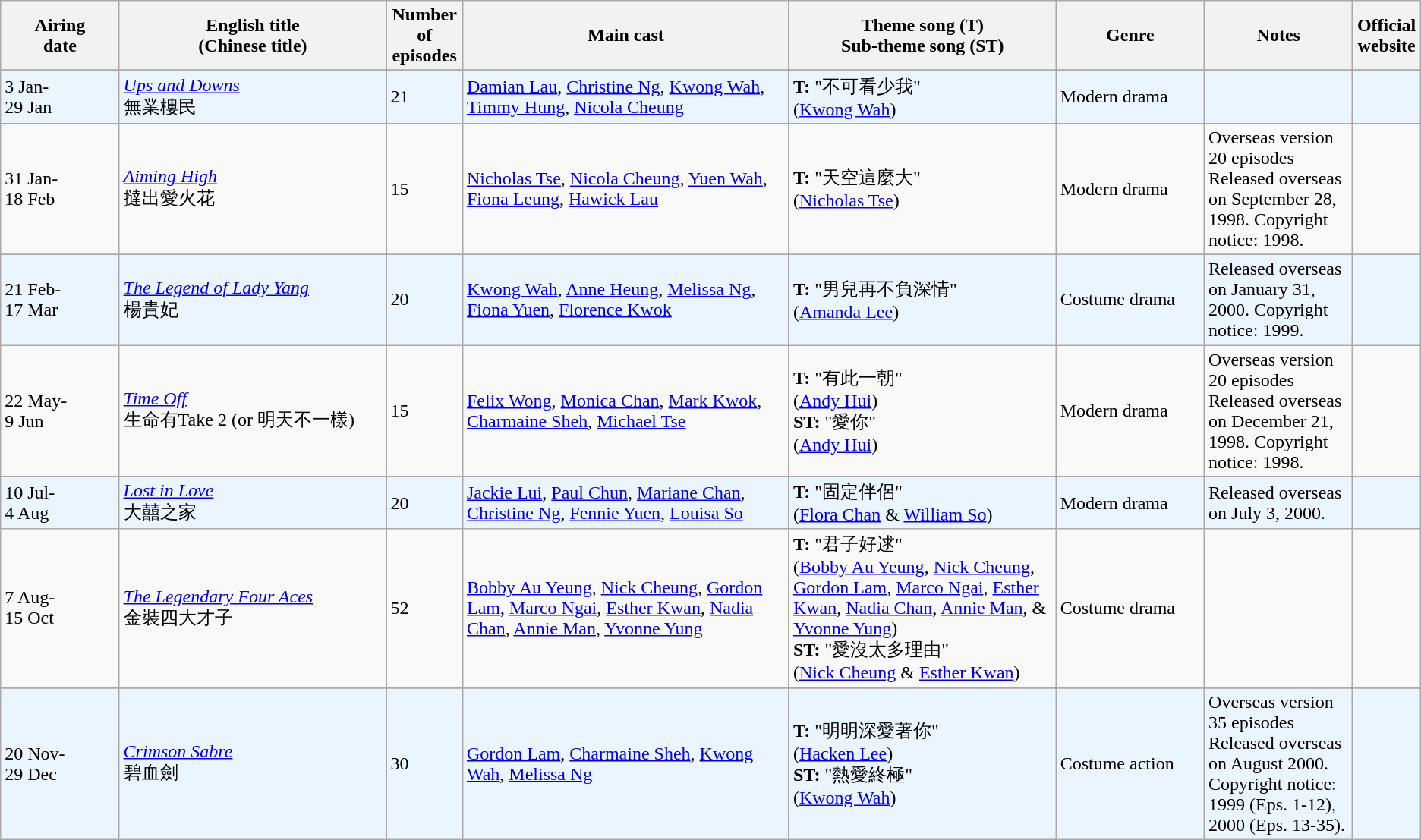<table class="wikitable">
<tr>
<th align=center width=8% bgcolor="silver">Airing<br>date</th>
<th align=center width=18% bgcolor="silver">English title <br> (Chinese title)</th>
<th align=center width=5% bgcolor="silver">Number of episodes</th>
<th align=center width=22% bgcolor="silver">Main cast</th>
<th align=center width=18% bgcolor="silver">Theme song (T) <br>Sub-theme song (ST)</th>
<th align=center width=10% bgcolor="silver">Genre</th>
<th align=center width=10% bgcolor="silver">Notes</th>
<th align=center width=1% bgcolor="silver">Official website</th>
</tr>
<tr>
</tr>
<tr ---- bgcolor="#ebf5ff">
<td>3 Jan- <br> 29 Jan</td>
<td><em><a href='#'>Ups and Downs</a></em> <br> 無業樓民</td>
<td>21</td>
<td><a href='#'>Damian Lau</a>, <a href='#'>Christine Ng</a>, <a href='#'>Kwong Wah</a>, <a href='#'>Timmy Hung</a>, <a href='#'>Nicola Cheung</a></td>
<td><strong>T:</strong> "不可看少我" <br>(<a href='#'>Kwong Wah</a>)</td>
<td>Modern drama</td>
<td></td>
<td> </td>
</tr>
<tr>
<td>31 Jan- <br> 18 Feb</td>
<td><em><a href='#'>Aiming High</a></em> <br> 撻出愛火花</td>
<td>15</td>
<td><a href='#'>Nicholas Tse</a>, <a href='#'>Nicola Cheung</a>, <a href='#'>Yuen Wah</a>, <a href='#'>Fiona Leung</a>, <a href='#'>Hawick Lau</a></td>
<td><strong>T:</strong> "天空這麼大" <br>(<a href='#'>Nicholas Tse</a>)</td>
<td>Modern drama</td>
<td>Overseas version 20 episodes<br>Released overseas on September 28, 1998. Copyright notice: 1998.</td>
<td> </td>
</tr>
<tr>
</tr>
<tr ---- bgcolor="#ebf5ff">
<td>21 Feb- <br> 17 Mar</td>
<td><em><a href='#'>The Legend of Lady Yang</a></em> <br> 楊貴妃</td>
<td>20</td>
<td><a href='#'>Kwong Wah</a>, <a href='#'>Anne Heung</a>, <a href='#'>Melissa Ng</a>, <a href='#'>Fiona Yuen</a>, <a href='#'>Florence Kwok</a></td>
<td><strong>T:</strong> "男兒再不負深情" <br>(<a href='#'>Amanda Lee</a>)</td>
<td>Costume drama</td>
<td>Released overseas on January 31, 2000. Copyright notice: 1999.</td>
<td> </td>
</tr>
<tr>
<td>22 May- <br> 9 Jun</td>
<td><em><a href='#'>Time Off</a></em> <br> 生命有Take 2 (or 明天不一樣)</td>
<td>15</td>
<td><a href='#'>Felix Wong</a>, <a href='#'>Monica Chan</a>, <a href='#'>Mark Kwok</a>, <a href='#'>Charmaine Sheh</a>, <a href='#'>Michael Tse</a></td>
<td><strong>T:</strong> "有此一朝" <br> (<a href='#'>Andy Hui</a>) <br> <strong>ST:</strong> "愛你" <br> (<a href='#'>Andy Hui</a>)</td>
<td>Modern drama</td>
<td>Overseas version 20 episodes<br>Released overseas on December 21, 1998. Copyright notice: 1998.</td>
<td> </td>
</tr>
<tr>
</tr>
<tr ---- bgcolor="#ebf5ff">
<td>10 Jul- <br> 4 Aug</td>
<td><em><a href='#'>Lost in Love</a></em> <br> 大囍之家</td>
<td>20</td>
<td><a href='#'>Jackie Lui</a>, <a href='#'>Paul Chun</a>, <a href='#'>Mariane Chan</a>, <a href='#'>Christine Ng</a>, <a href='#'>Fennie Yuen</a>, <a href='#'>Louisa So</a></td>
<td><strong>T:</strong> "固定伴侶" <br> (<a href='#'>Flora Chan</a> & <a href='#'>William So</a>)</td>
<td>Modern drama</td>
<td>Released overseas on July 3, 2000.</td>
<td> </td>
</tr>
<tr>
<td>7 Aug- <br> 15 Oct</td>
<td><em><a href='#'>The Legendary Four Aces</a></em> <br> 金裝四大才子</td>
<td>52</td>
<td><a href='#'>Bobby Au Yeung</a>, <a href='#'>Nick Cheung</a>, <a href='#'>Gordon Lam</a>, <a href='#'>Marco Ngai</a>, <a href='#'>Esther Kwan</a>, <a href='#'>Nadia Chan</a>, <a href='#'>Annie Man</a>, <a href='#'>Yvonne Yung</a></td>
<td><strong>T:</strong> "君子好逑" <br> (<a href='#'>Bobby Au Yeung</a>, <a href='#'>Nick Cheung</a>, <a href='#'>Gordon Lam</a>, <a href='#'>Marco Ngai</a>, <a href='#'>Esther Kwan</a>, <a href='#'>Nadia Chan</a>, <a href='#'>Annie Man</a>, & <a href='#'>Yvonne Yung</a>) <br> <strong>ST:</strong> "愛沒太多理由" <br> (<a href='#'>Nick Cheung</a> & <a href='#'>Esther Kwan</a>)</td>
<td>Costume drama</td>
<td></td>
<td></td>
</tr>
<tr>
</tr>
<tr ---- bgcolor="#ebf5ff">
<td>20 Nov- <br> 29 Dec</td>
<td><em><a href='#'>Crimson Sabre</a></em> <br> 碧血劍</td>
<td>30</td>
<td><a href='#'>Gordon Lam</a>, <a href='#'>Charmaine Sheh</a>, <a href='#'>Kwong Wah</a>, <a href='#'>Melissa Ng</a></td>
<td><strong>T:</strong> "明明深愛著你" <br>(<a href='#'>Hacken Lee</a>) <br> <strong>ST:</strong> "熱愛終極"<br> (<a href='#'>Kwong Wah</a>)</td>
<td>Costume action</td>
<td>Overseas version 35 episodes<br>Released overseas on August 2000.<br>Copyright notice: 1999 (Eps. 1-12), 2000 (Eps. 13-35).</td>
<td></td>
</tr>
</table>
